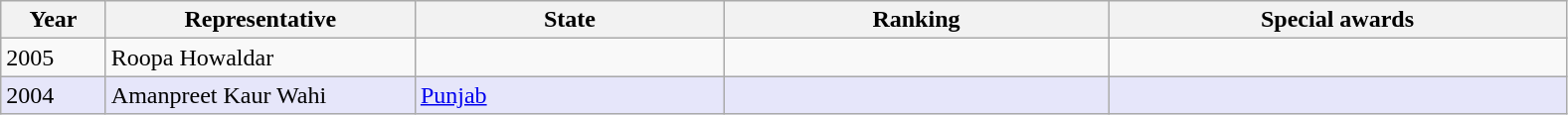<table class="wikitable ">
<tr>
<th width=63>Year</th>
<th width=200>Representative</th>
<th width=200>State</th>
<th width=250>Ranking</th>
<th width=300>Special awards</th>
</tr>
<tr>
<td>2005</td>
<td>Roopa Howaldar</td>
<td></td>
<td></td>
<td></td>
</tr>
<tr>
<td style="background:lavender;">2004</td>
<td style="background:lavender;">Amanpreet Kaur Wahi</td>
<td style="background:lavender;"><a href='#'>Punjab</a></td>
<td style="background:lavender;"></td>
<td style="background:lavender;"></td>
</tr>
</table>
